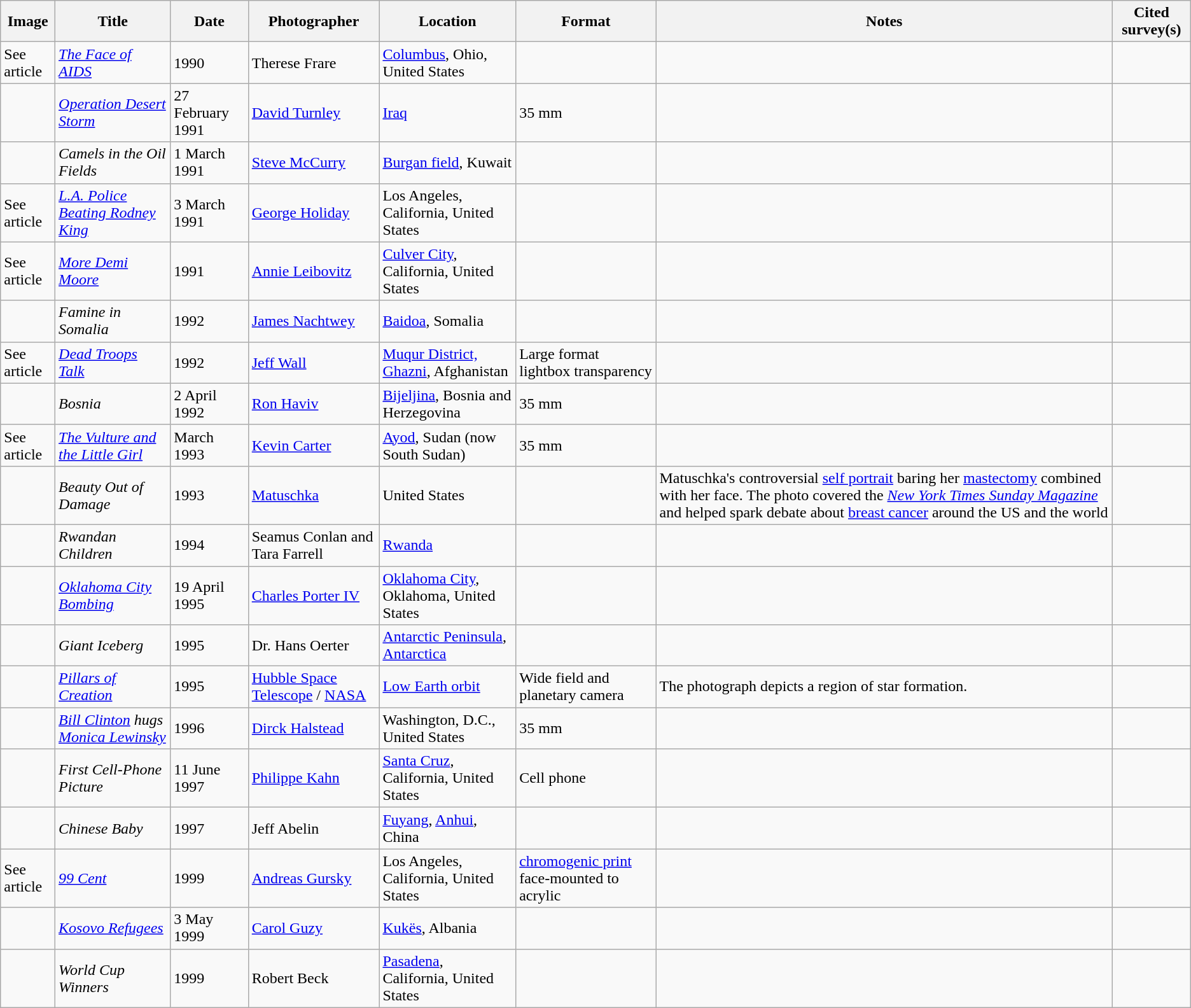<table class="wikitable">
<tr>
<th>Image</th>
<th>Title</th>
<th>Date</th>
<th>Photographer</th>
<th>Location</th>
<th>Format</th>
<th>Notes</th>
<th>Cited survey(s)</th>
</tr>
<tr>
<td>See article</td>
<td><em><a href='#'>The Face of AIDS</a></em></td>
<td>1990</td>
<td>Therese Frare</td>
<td><a href='#'>Columbus</a>, Ohio, United States</td>
<td></td>
<td></td>
<td></td>
</tr>
<tr>
<td></td>
<td><em><a href='#'>Operation Desert Storm</a></em></td>
<td>27 February 1991</td>
<td><a href='#'>David Turnley</a></td>
<td><a href='#'>Iraq</a></td>
<td>35 mm</td>
<td></td>
<td></td>
</tr>
<tr>
<td></td>
<td><em>Camels in the Oil Fields</em></td>
<td>1 March 1991</td>
<td><a href='#'>Steve McCurry</a></td>
<td><a href='#'>Burgan field</a>, Kuwait</td>
<td></td>
<td></td>
<td></td>
</tr>
<tr>
<td>See article</td>
<td><em><a href='#'>L.A. Police Beating Rodney King</a></em></td>
<td>3 March 1991</td>
<td><a href='#'>George Holiday</a></td>
<td>Los Angeles, California, United States</td>
<td></td>
<td></td>
<td></td>
</tr>
<tr>
<td>See article</td>
<td><em><a href='#'>More Demi Moore</a></em></td>
<td>1991</td>
<td><a href='#'>Annie Leibovitz</a></td>
<td><a href='#'>Culver City</a>, California, United States</td>
<td></td>
<td></td>
<td></td>
</tr>
<tr>
<td></td>
<td><em>Famine in Somalia</em></td>
<td>1992</td>
<td><a href='#'>James Nachtwey</a></td>
<td><a href='#'>Baidoa</a>, Somalia</td>
<td></td>
<td></td>
<td></td>
</tr>
<tr>
<td>See article</td>
<td><em><a href='#'>Dead Troops Talk</a></em></td>
<td>1992</td>
<td><a href='#'>Jeff Wall</a></td>
<td><a href='#'>Muqur District, Ghazni</a>, Afghanistan</td>
<td>Large format lightbox transparency</td>
<td></td>
<td></td>
</tr>
<tr>
<td></td>
<td><em>Bosnia</em></td>
<td>2 April 1992</td>
<td><a href='#'>Ron Haviv</a></td>
<td><a href='#'>Bijeljina</a>, Bosnia and Herzegovina</td>
<td>35 mm</td>
<td></td>
<td></td>
</tr>
<tr>
<td>See article</td>
<td><em><a href='#'>The Vulture and the Little Girl</a></em></td>
<td>March 1993</td>
<td><a href='#'>Kevin Carter</a></td>
<td><a href='#'>Ayod</a>, Sudan (now South Sudan)</td>
<td>35 mm</td>
<td></td>
<td></td>
</tr>
<tr>
<td></td>
<td><em>Beauty Out of Damage</em></td>
<td>1993</td>
<td><a href='#'>Matuschka</a></td>
<td>United States</td>
<td></td>
<td>Matuschka's controversial <a href='#'>self portrait</a> baring her <a href='#'>mastectomy</a> combined with her face. The photo covered the <em><a href='#'>New York Times Sunday Magazine</a></em> and helped spark debate about <a href='#'>breast cancer</a> around the US and the world</td>
<td></td>
</tr>
<tr>
<td></td>
<td><em>Rwandan Children</em></td>
<td>1994</td>
<td>Seamus Conlan and Tara Farrell</td>
<td><a href='#'>Rwanda</a></td>
<td></td>
<td></td>
<td></td>
</tr>
<tr>
<td></td>
<td><em><a href='#'>Oklahoma City Bombing</a></em></td>
<td>19 April 1995</td>
<td><a href='#'>Charles Porter IV</a></td>
<td><a href='#'>Oklahoma City</a>, Oklahoma, United States</td>
<td></td>
<td></td>
<td></td>
</tr>
<tr>
<td></td>
<td><em>Giant Iceberg</em></td>
<td>1995</td>
<td>Dr. Hans Oerter</td>
<td><a href='#'>Antarctic Peninsula</a>, <a href='#'>Antarctica</a></td>
<td></td>
<td></td>
<td></td>
</tr>
<tr>
<td></td>
<td><em><a href='#'>Pillars of Creation</a></em></td>
<td>1995</td>
<td><a href='#'>Hubble Space Telescope</a> / <a href='#'>NASA</a></td>
<td><a href='#'>Low Earth orbit</a></td>
<td>Wide field and planetary camera</td>
<td>The photograph depicts a region of star formation.</td>
<td></td>
</tr>
<tr>
<td></td>
<td><em><a href='#'>Bill Clinton</a> hugs <a href='#'>Monica Lewinsky</a></em></td>
<td>1996</td>
<td><a href='#'>Dirck Halstead</a></td>
<td>Washington, D.C., United States</td>
<td>35 mm</td>
<td></td>
<td></td>
</tr>
<tr>
<td></td>
<td><em>First Cell-Phone Picture</em></td>
<td>11 June 1997</td>
<td><a href='#'>Philippe Kahn</a></td>
<td><a href='#'>Santa Cruz</a>, California, United States</td>
<td>Cell phone</td>
<td></td>
<td></td>
</tr>
<tr>
<td></td>
<td><em>Chinese Baby</em></td>
<td>1997</td>
<td>Jeff Abelin</td>
<td><a href='#'>Fuyang</a>, <a href='#'>Anhui</a>, China</td>
<td></td>
<td></td>
<td></td>
</tr>
<tr>
<td>See article</td>
<td><em><a href='#'>99 Cent</a></em></td>
<td>1999</td>
<td><a href='#'>Andreas Gursky</a></td>
<td>Los Angeles, California, United States</td>
<td><a href='#'>chromogenic print</a> face-mounted to acrylic</td>
<td></td>
<td></td>
</tr>
<tr>
<td></td>
<td><em><a href='#'>Kosovo Refugees</a></em></td>
<td>3 May 1999</td>
<td><a href='#'>Carol Guzy</a></td>
<td><a href='#'>Kukës</a>, Albania</td>
<td></td>
<td></td>
<td></td>
</tr>
<tr>
<td></td>
<td><em>World Cup Winners</em></td>
<td>1999</td>
<td>Robert Beck</td>
<td><a href='#'>Pasadena</a>, California, United States</td>
<td></td>
<td></td>
<td></td>
</tr>
</table>
